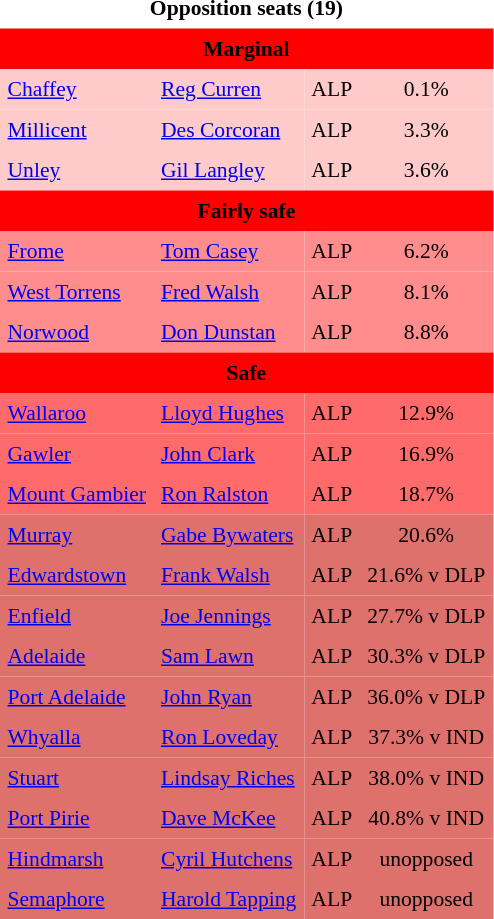<table class="toccolours" cellpadding="5" cellspacing="0" style="float:left; margin-right:.5em; margin-top:.4em; font-size:90%;">
<tr>
<td COLSPAN=4 align="center"><strong>Opposition seats (19)</strong></td>
</tr>
<tr>
<td COLSPAN=4 align="center" bgcolor="red"><span><strong>Marginal</strong></span></td>
</tr>
<tr>
<td align="left" bgcolor="FFCACA"><a href='#'>Chaffey</a></td>
<td align="left" bgcolor="FFCACA"><a href='#'>Reg Curren</a></td>
<td align="left" bgcolor="FFCACA">ALP</td>
<td align="center" bgcolor="FFCACA">0.1%</td>
</tr>
<tr>
<td align="left" bgcolor="FFCACA"><a href='#'>Millicent</a></td>
<td align="left" bgcolor="FFCACA"><a href='#'>Des Corcoran</a></td>
<td align="left" bgcolor="FFCACA">ALP</td>
<td align="center" bgcolor="FFCACA">3.3%</td>
</tr>
<tr>
<td align="left" bgcolor="FFCACA"><a href='#'>Unley</a></td>
<td align="left" bgcolor="FFCACA"><a href='#'>Gil Langley</a></td>
<td align="left" bgcolor="FFCACA">ALP</td>
<td align="center" bgcolor="FFCACA">3.6%</td>
</tr>
<tr>
<td COLSPAN=4 align="center" bgcolor="red"><span><strong>Fairly safe</strong></span></td>
</tr>
<tr>
<td align="left" bgcolor="FF8D8D"><a href='#'>Frome</a></td>
<td align="left" bgcolor="FF8D8D"><a href='#'>Tom Casey</a></td>
<td align="left" bgcolor="FF8D8D">ALP</td>
<td align="center" bgcolor="FF8D8D">6.2%</td>
</tr>
<tr>
<td align="left" bgcolor="FF8D8D"><a href='#'>West Torrens</a></td>
<td align="left" bgcolor="FF8D8D"><a href='#'>Fred Walsh</a></td>
<td align="left" bgcolor="FF8D8D">ALP</td>
<td align="center" bgcolor="FF8D8D">8.1%</td>
</tr>
<tr>
<td align="left" bgcolor="FF8D8D"><a href='#'>Norwood</a></td>
<td align="left" bgcolor="FF8D8D"><a href='#'>Don Dunstan</a></td>
<td align="left" bgcolor="FF8D8D">ALP</td>
<td align="center" bgcolor="FF8D8D">8.8%</td>
</tr>
<tr>
<td COLSPAN=4 align="center" bgcolor="red"><span><strong>Safe</strong></span></td>
</tr>
<tr>
<td align="left" bgcolor="FF6B6B"><a href='#'>Wallaroo</a></td>
<td align="left" bgcolor="FF6B6B"><a href='#'>Lloyd Hughes</a></td>
<td align="left" bgcolor="FF6B6B">ALP</td>
<td align="center" bgcolor="FF6B6B">12.9%</td>
</tr>
<tr>
<td align="left" bgcolor="FF6B6B"><a href='#'>Gawler</a></td>
<td align="left" bgcolor="FF6B6B"><a href='#'>John Clark</a></td>
<td align="left" bgcolor="FF6B6B">ALP</td>
<td align="center" bgcolor="FF6B6B">16.9%</td>
</tr>
<tr>
<td align="left" bgcolor="FF6B6B"><a href='#'>Mount Gambier</a></td>
<td align="left" bgcolor="FF6B6B"><a href='#'>Ron Ralston</a></td>
<td align="left" bgcolor="FF6B6B">ALP</td>
<td align="center" bgcolor="FF6B6B">18.7%</td>
</tr>
<tr>
<td align="left" bgcolor="DF716D"><a href='#'>Murray</a></td>
<td align="left" bgcolor="DF716D"><a href='#'>Gabe Bywaters</a></td>
<td align="left" bgcolor="DF716D">ALP</td>
<td align="center" bgcolor="DF716D">20.6%</td>
</tr>
<tr>
<td align="left" bgcolor="DF716D"><a href='#'>Edwardstown</a></td>
<td align="left" bgcolor="DF716D"><a href='#'>Frank Walsh</a></td>
<td align="left" bgcolor="DF716D">ALP</td>
<td align="center" bgcolor="DF716D">21.6% v DLP</td>
</tr>
<tr>
<td align="left" bgcolor="DF716D"><a href='#'>Enfield</a></td>
<td align="left" bgcolor="DF716D"><a href='#'>Joe Jennings</a></td>
<td align="left" bgcolor="DF716D">ALP</td>
<td align="center" bgcolor="DF716D">27.7% v DLP</td>
</tr>
<tr>
<td align="left" bgcolor="DF716D"><a href='#'>Adelaide</a></td>
<td align="left" bgcolor="DF716D"><a href='#'>Sam Lawn</a></td>
<td align="left" bgcolor="DF716D">ALP</td>
<td align="center" bgcolor="DF716D">30.3% v DLP</td>
</tr>
<tr>
<td align="left" bgcolor="DF716D"><a href='#'>Port Adelaide</a></td>
<td align="left" bgcolor="DF716D"><a href='#'>John Ryan</a></td>
<td align="left" bgcolor="DF716D">ALP</td>
<td align="center" bgcolor="DF716D">36.0% v DLP</td>
</tr>
<tr>
<td align="left" bgcolor="DF716D"><a href='#'>Whyalla</a></td>
<td align="left" bgcolor="DF716D"><a href='#'>Ron Loveday</a></td>
<td align="left" bgcolor="DF716D">ALP</td>
<td align="center" bgcolor="DF716D">37.3% v IND</td>
</tr>
<tr>
<td align="left" bgcolor="DF716D"><a href='#'>Stuart</a></td>
<td align="left" bgcolor="DF716D"><a href='#'>Lindsay Riches</a></td>
<td align="left" bgcolor="DF716D">ALP</td>
<td align="center" bgcolor="DF716D">38.0% v IND</td>
</tr>
<tr>
<td align="left" bgcolor="DF716D"><a href='#'>Port Pirie</a></td>
<td align="left" bgcolor="DF716D"><a href='#'>Dave McKee</a></td>
<td align="left" bgcolor="DF716D">ALP</td>
<td align="center" bgcolor="DF716D">40.8% v IND</td>
</tr>
<tr>
<td align="left" bgcolor="DF716D"><a href='#'>Hindmarsh</a></td>
<td align="left" bgcolor="DF716D"><a href='#'>Cyril Hutchens</a></td>
<td align="left" bgcolor="DF716D">ALP</td>
<td align="center" bgcolor="DF716D">unopposed</td>
</tr>
<tr>
<td align="left" bgcolor="DF716D"><a href='#'>Semaphore</a></td>
<td align="left" bgcolor="DF716D"><a href='#'>Harold Tapping</a></td>
<td align="left" bgcolor="DF716D">ALP</td>
<td align="center" bgcolor="DF716D">unopposed</td>
</tr>
<tr>
</tr>
</table>
